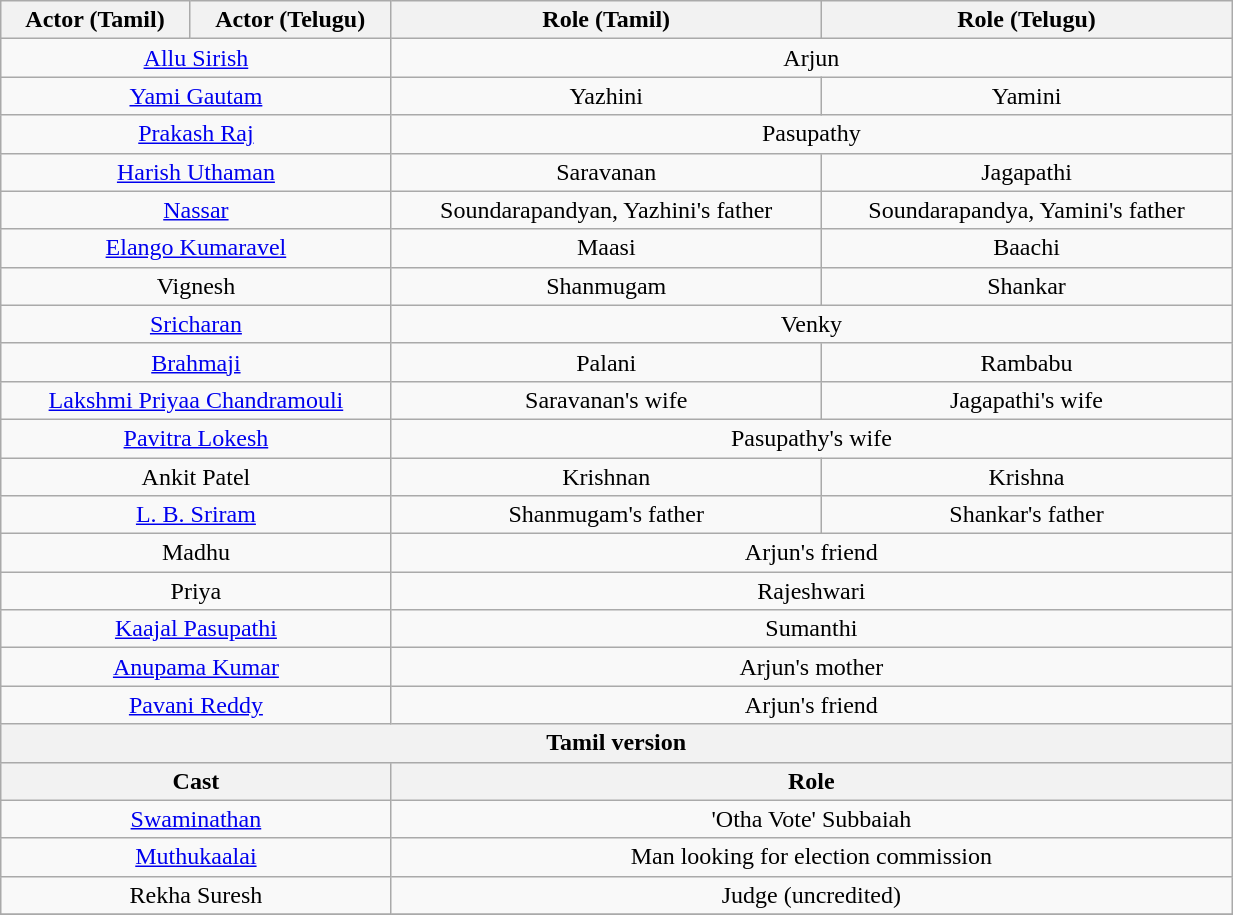<table class="wikitable" style="width:65%;">
<tr>
<th>Actor (Tamil)</th>
<th>Actor (Telugu)</th>
<th>Role (Tamil)</th>
<th>Role (Telugu)</th>
</tr>
<tr>
<td colspan="2" style="text-align:center;"><a href='#'>Allu Sirish</a></td>
<td colspan="2" style="text-align:center;">Arjun</td>
</tr>
<tr>
<td colspan="2" style="text-align:center;"><a href='#'>Yami Gautam</a></td>
<td style="text-align:center;">Yazhini</td>
<td style="text-align:center;">Yamini</td>
</tr>
<tr>
<td colspan="2"  style="text-align:center;"><a href='#'>Prakash Raj</a></td>
<td colspan="2" style="text-align:center;">Pasupathy</td>
</tr>
<tr>
<td colspan="2"  style="text-align:center;"><a href='#'>Harish Uthaman</a></td>
<td style="text-align:center;">Saravanan</td>
<td style="text-align:center;">Jagapathi</td>
</tr>
<tr>
<td colspan="2"  style="text-align:center;"><a href='#'>Nassar</a></td>
<td style="text-align:center;">Soundarapandyan,  Yazhini's father</td>
<td style="text-align:center;">Soundarapandya, Yamini's father</td>
</tr>
<tr>
<td colspan="2"  style="text-align:center;"><a href='#'>Elango Kumaravel</a></td>
<td style="text-align:center;">Maasi</td>
<td style="text-align:center;">Baachi</td>
</tr>
<tr>
<td colspan="2" style="text-align:center;">Vignesh</td>
<td style="text-align:center;">Shanmugam</td>
<td style="text-align:center;">Shankar</td>
</tr>
<tr>
<td colspan="2" style="text-align:center;"><a href='#'>Sricharan</a></td>
<td colspan="2" style="text-align:center;">Venky</td>
</tr>
<tr>
<td colspan="2" style="text-align:center;"><a href='#'>Brahmaji</a></td>
<td style="text-align:center;">Palani</td>
<td style="text-align:center;">Rambabu</td>
</tr>
<tr>
<td colspan="2" style="text-align:center;"><a href='#'>Lakshmi Priyaa Chandramouli</a></td>
<td style="text-align:center;">Saravanan's wife</td>
<td style="text-align:center;">Jagapathi's wife</td>
</tr>
<tr>
<td colspan="2" style="text-align:center;"><a href='#'>Pavitra Lokesh</a></td>
<td colspan="2" style="text-align:center;">Pasupathy's wife</td>
</tr>
<tr>
<td colspan="2"  style="text-align:center;">Ankit Patel</td>
<td style="text-align:center;">Krishnan</td>
<td style="text-align:center;">Krishna</td>
</tr>
<tr>
<td colspan="2"  style="text-align:center;"><a href='#'>L. B. Sriram</a></td>
<td style="text-align:center;">Shanmugam's father</td>
<td style="text-align:center;">Shankar's father</td>
</tr>
<tr>
<td colspan="2"  style="text-align:center;">Madhu</td>
<td colspan="2" style="text-align:center;">Arjun's friend</td>
</tr>
<tr>
<td colspan="2"  style="text-align:center;">Priya</td>
<td colspan="2" style="text-align:center;">Rajeshwari</td>
</tr>
<tr>
<td colspan="2"  style="text-align:center;"><a href='#'>Kaajal Pasupathi</a></td>
<td colspan="2" style="text-align:center;">Sumanthi</td>
</tr>
<tr>
<td colspan="2" style="text-align:center;"><a href='#'>Anupama Kumar</a></td>
<td colspan="2" style="text-align:center;">Arjun's mother</td>
</tr>
<tr>
<td colspan="2"  style="text-align:center;"><a href='#'>Pavani Reddy</a></td>
<td colspan="2" style="text-align:center;">Arjun's friend</td>
</tr>
<tr>
<th colspan="4" style="text-align:center;"><strong>Tamil version</strong></th>
</tr>
<tr>
<th colspan="2">Cast</th>
<th colspan="2">Role</th>
</tr>
<tr>
<td colspan="2" style="text-align:center;"><a href='#'>Swaminathan</a></td>
<td colspan="2" style="text-align:center;">'Otha Vote' Subbaiah</td>
</tr>
<tr>
<td colspan="2" style="text-align:center;"><a href='#'>Muthukaalai</a></td>
<td colspan="2" style="text-align:center;">Man looking for election commission</td>
</tr>
<tr>
<td colspan="2" style="text-align:center;">Rekha Suresh</td>
<td colspan="2" style="text-align:center;">Judge (uncredited)</td>
</tr>
<tr>
</tr>
</table>
